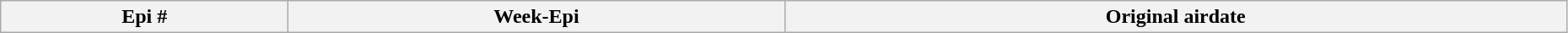<table class="wikitable plainrowheaders" style="width:98%;">
<tr>
<th>Epi #</th>
<th>Week-Epi</th>
<th>Original airdate<br>



</th>
</tr>
</table>
